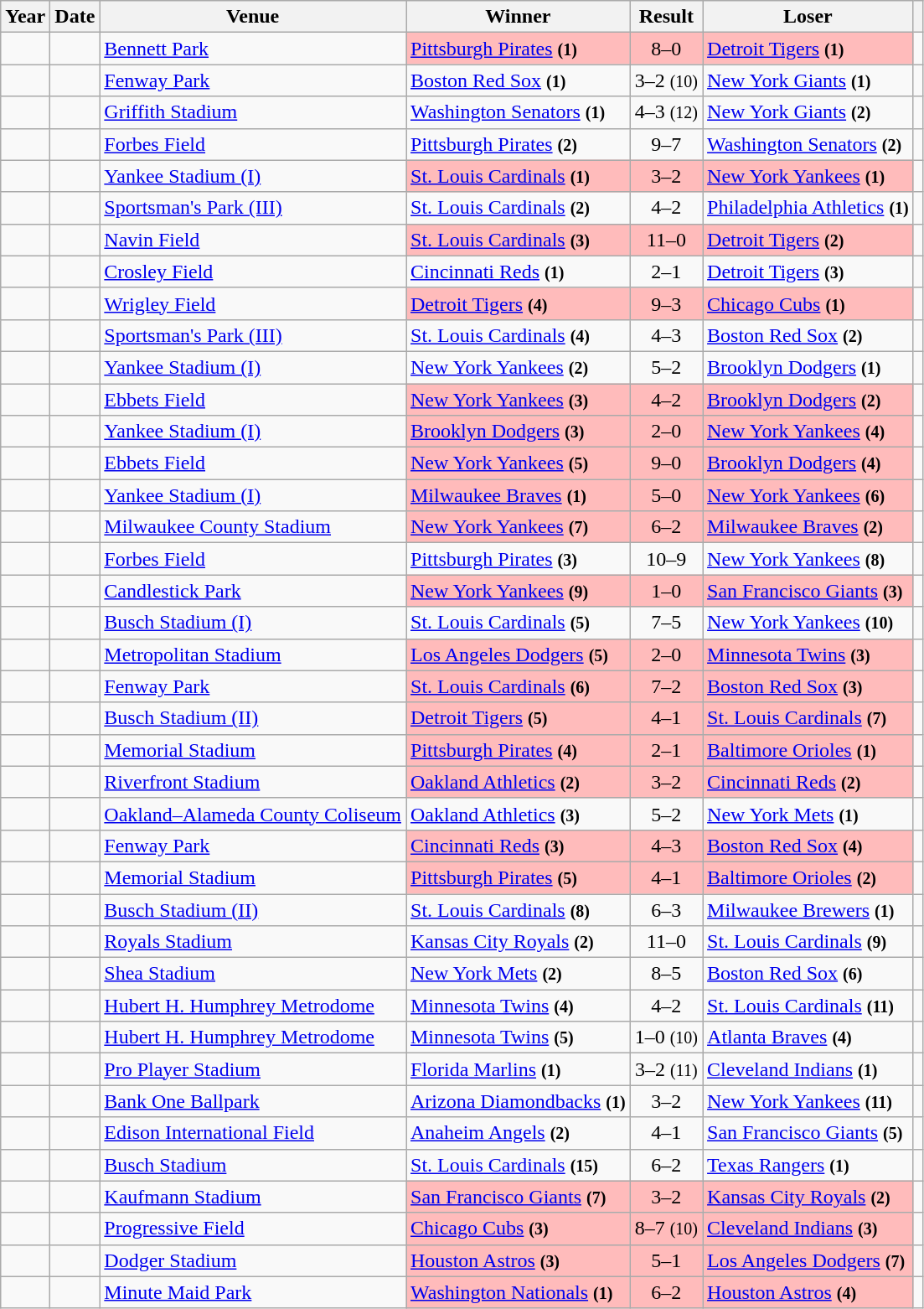<table class="wikitable sortable">
<tr>
<th scope=col>Year</th>
<th scope=col>Date</th>
<th scope=col>Venue</th>
<th scope=col class="sortable">Winner</th>
<th scope=col class="unsortable">Result</th>
<th scope=col class="sortable">Loser</th>
<th scope=col class="unsortable"></th>
</tr>
<tr>
<td></td>
<td></td>
<td><a href='#'>Bennett Park</a></td>
<td bgcolor="#ffbbbb"><a href='#'>Pittsburgh Pirates</a> <small><strong>(1)</strong></small></td>
<td align=center bgcolor="#ffbbbb">8–0</td>
<td bgcolor="#ffbbbb"><a href='#'>Detroit Tigers</a> <small><strong>(1)</strong></small></td>
<td></td>
</tr>
<tr>
<td></td>
<td></td>
<td><a href='#'>Fenway Park</a></td>
<td><a href='#'>Boston Red Sox</a> <small><strong>(1)</strong></small></td>
<td align=center>3–2 <small>(10)</small></td>
<td><a href='#'>New York Giants</a> <small><strong>(1)</strong></small></td>
<td></td>
</tr>
<tr>
<td></td>
<td></td>
<td><a href='#'>Griffith Stadium</a></td>
<td><a href='#'>Washington Senators</a> <small><strong>(1)</strong></small></td>
<td align=center>4–3 <small>(12)</small></td>
<td><a href='#'>New York Giants</a> <small><strong>(2)</strong></small></td>
<td></td>
</tr>
<tr>
<td></td>
<td></td>
<td><a href='#'>Forbes Field</a></td>
<td><a href='#'>Pittsburgh Pirates</a> <small><strong>(2)</strong></small></td>
<td align=center>9–7</td>
<td><a href='#'>Washington Senators</a> <small><strong>(2)</strong></small></td>
<td></td>
</tr>
<tr>
<td></td>
<td></td>
<td><a href='#'>Yankee Stadium (I)</a></td>
<td bgcolor="#ffbbbb"><a href='#'>St. Louis Cardinals</a> <small><strong>(1)</strong></small></td>
<td align=center bgcolor="#ffbbbb">3–2</td>
<td bgcolor="#ffbbbb"><a href='#'>New York Yankees</a> <small><strong>(1)</strong></small></td>
<td></td>
</tr>
<tr>
<td></td>
<td></td>
<td><a href='#'>Sportsman's Park (III)</a></td>
<td><a href='#'>St. Louis Cardinals</a> <small><strong>(2)</strong></small></td>
<td align=center>4–2</td>
<td><a href='#'>Philadelphia Athletics</a> <small><strong>(1)</strong></small></td>
<td></td>
</tr>
<tr>
<td></td>
<td></td>
<td><a href='#'>Navin Field</a></td>
<td bgcolor="#ffbbbb"><a href='#'>St. Louis Cardinals</a> <small><strong>(3)</strong></small></td>
<td align=center bgcolor="#ffbbbb">11–0</td>
<td bgcolor="#ffbbbb"><a href='#'>Detroit Tigers</a> <small><strong>(2)</strong></small></td>
<td></td>
</tr>
<tr>
<td></td>
<td></td>
<td><a href='#'>Crosley Field</a></td>
<td><a href='#'>Cincinnati Reds</a> <small><strong>(1)</strong></small></td>
<td align=center>2–1</td>
<td><a href='#'>Detroit Tigers</a> <small><strong>(3)</strong></small></td>
<td></td>
</tr>
<tr>
<td></td>
<td></td>
<td><a href='#'>Wrigley Field</a></td>
<td bgcolor="#ffbbbb"><a href='#'>Detroit Tigers</a> <small><strong>(4)</strong></small></td>
<td align=center bgcolor="#ffbbbb">9–3</td>
<td bgcolor="#ffbbbb"><a href='#'>Chicago Cubs</a> <small><strong>(1)</strong></small></td>
<td></td>
</tr>
<tr>
<td></td>
<td></td>
<td><a href='#'>Sportsman's Park (III)</a></td>
<td><a href='#'>St. Louis Cardinals</a> <small><strong>(4)</strong></small></td>
<td align=center>4–3</td>
<td><a href='#'>Boston Red Sox</a> <small><strong>(2)</strong></small></td>
<td></td>
</tr>
<tr>
<td></td>
<td></td>
<td><a href='#'>Yankee Stadium (I)</a></td>
<td><a href='#'>New York Yankees</a> <small><strong>(2)</strong></small></td>
<td align=center>5–2</td>
<td><a href='#'>Brooklyn Dodgers</a> <small><strong>(1)</strong></small></td>
<td></td>
</tr>
<tr>
<td></td>
<td></td>
<td><a href='#'>Ebbets Field</a></td>
<td bgcolor="#ffbbbb"><a href='#'>New York Yankees</a> <small><strong>(3)</strong></small></td>
<td align=center bgcolor="#ffbbbb">4–2</td>
<td bgcolor="#ffbbbb"><a href='#'>Brooklyn Dodgers</a> <small><strong>(2)</strong></small></td>
<td></td>
</tr>
<tr>
<td></td>
<td></td>
<td><a href='#'>Yankee Stadium (I)</a></td>
<td bgcolor="#ffbbbb"><a href='#'>Brooklyn Dodgers</a> <small><strong>(3)</strong></small></td>
<td align=center bgcolor="#ffbbbb">2–0</td>
<td bgcolor="#ffbbbb"><a href='#'>New York Yankees</a> <small><strong>(4)</strong></small></td>
<td></td>
</tr>
<tr>
<td></td>
<td></td>
<td><a href='#'>Ebbets Field</a></td>
<td bgcolor="#ffbbbb"><a href='#'>New York Yankees</a> <small><strong>(5)</strong></small></td>
<td align=center bgcolor="#ffbbbb">9–0</td>
<td bgcolor="#ffbbbb"><a href='#'>Brooklyn Dodgers</a> <small><strong>(4)</strong></small></td>
<td></td>
</tr>
<tr>
<td></td>
<td></td>
<td><a href='#'>Yankee Stadium (I)</a></td>
<td bgcolor="#ffbbbb"><a href='#'>Milwaukee Braves</a> <small><strong>(1)</strong></small></td>
<td align=center bgcolor="#ffbbbb">5–0</td>
<td bgcolor="#ffbbbb"><a href='#'>New York Yankees</a> <small><strong>(6)</strong></small></td>
<td></td>
</tr>
<tr>
<td></td>
<td></td>
<td><a href='#'>Milwaukee County Stadium</a></td>
<td bgcolor="#ffbbbb"><a href='#'>New York Yankees</a> <small><strong>(7)</strong></small></td>
<td align=center bgcolor="#ffbbbb">6–2</td>
<td bgcolor="#ffbbbb"><a href='#'>Milwaukee Braves</a> <small><strong>(2)</strong></small></td>
<td></td>
</tr>
<tr>
<td></td>
<td></td>
<td><a href='#'>Forbes Field</a></td>
<td><a href='#'>Pittsburgh Pirates</a> <small><strong>(3)</strong></small></td>
<td align=center>10–9</td>
<td><a href='#'>New York Yankees</a> <small><strong>(8)</strong></small></td>
<td></td>
</tr>
<tr>
<td></td>
<td></td>
<td><a href='#'>Candlestick Park</a></td>
<td bgcolor="#ffbbbb"><a href='#'>New York Yankees</a> <small><strong>(9)</strong></small></td>
<td align=center bgcolor="#ffbbbb">1–0</td>
<td bgcolor="#ffbbbb"><a href='#'>San Francisco Giants</a> <small><strong>(3)</strong></small></td>
<td></td>
</tr>
<tr>
<td></td>
<td></td>
<td><a href='#'>Busch Stadium (I)</a></td>
<td><a href='#'>St. Louis Cardinals</a> <small><strong>(5)</strong></small></td>
<td align=center>7–5</td>
<td><a href='#'>New York Yankees</a> <small><strong>(10)</strong></small></td>
<td></td>
</tr>
<tr>
<td></td>
<td></td>
<td><a href='#'>Metropolitan Stadium</a></td>
<td bgcolor="#ffbbbb"><a href='#'>Los Angeles Dodgers</a> <small><strong>(5)</strong></small></td>
<td align=center bgcolor="#ffbbbb">2–0</td>
<td bgcolor="#ffbbbb"><a href='#'>Minnesota Twins</a> <small><strong>(3)</strong></small></td>
<td></td>
</tr>
<tr>
<td></td>
<td></td>
<td><a href='#'>Fenway Park</a></td>
<td bgcolor="#ffbbbb"><a href='#'>St. Louis Cardinals</a> <small><strong>(6)</strong></small></td>
<td align=center bgcolor="#ffbbbb">7–2</td>
<td bgcolor="#ffbbbb"><a href='#'>Boston Red Sox</a> <small><strong>(3)</strong></small></td>
<td></td>
</tr>
<tr>
<td></td>
<td></td>
<td><a href='#'>Busch Stadium (II)</a></td>
<td bgcolor="#ffbbbb"><a href='#'>Detroit Tigers</a> <small><strong>(5)</strong></small></td>
<td align=center bgcolor="#ffbbbb">4–1</td>
<td bgcolor="#ffbbbb"><a href='#'>St. Louis Cardinals</a> <small><strong>(7)</strong></small></td>
<td></td>
</tr>
<tr>
<td></td>
<td></td>
<td><a href='#'>Memorial Stadium</a></td>
<td bgcolor="#ffbbbb"><a href='#'>Pittsburgh Pirates</a> <small><strong>(4)</strong></small></td>
<td align=center bgcolor="#ffbbbb">2–1</td>
<td bgcolor="#ffbbbb"><a href='#'>Baltimore Orioles</a> <small><strong>(1)</strong></small></td>
<td></td>
</tr>
<tr>
<td></td>
<td></td>
<td><a href='#'>Riverfront Stadium</a></td>
<td bgcolor="#ffbbbb"><a href='#'>Oakland Athletics</a> <small><strong>(2)</strong></small></td>
<td align=center bgcolor="#ffbbbb">3–2</td>
<td bgcolor="#ffbbbb"><a href='#'>Cincinnati Reds</a> <small><strong>(2)</strong></small></td>
<td></td>
</tr>
<tr>
<td></td>
<td></td>
<td><a href='#'>Oakland–Alameda County Coliseum</a></td>
<td><a href='#'>Oakland Athletics</a> <small><strong>(3)</strong></small></td>
<td align=center>5–2</td>
<td><a href='#'>New York Mets</a> <small><strong>(1)</strong></small></td>
<td></td>
</tr>
<tr>
<td></td>
<td></td>
<td><a href='#'>Fenway Park</a></td>
<td bgcolor="#ffbbbb"><a href='#'>Cincinnati Reds</a> <small><strong>(3)</strong></small></td>
<td align=center bgcolor="#ffbbbb">4–3</td>
<td bgcolor="#ffbbbb"><a href='#'>Boston Red Sox</a> <small><strong>(4)</strong></small></td>
<td></td>
</tr>
<tr>
<td></td>
<td></td>
<td><a href='#'>Memorial Stadium</a></td>
<td bgcolor="#ffbbbb"><a href='#'>Pittsburgh Pirates</a> <small><strong>(5)</strong></small></td>
<td align=center bgcolor="#ffbbbb">4–1</td>
<td bgcolor="#ffbbbb"><a href='#'>Baltimore Orioles</a> <small><strong>(2)</strong></small></td>
<td></td>
</tr>
<tr>
<td></td>
<td></td>
<td><a href='#'>Busch Stadium (II)</a></td>
<td><a href='#'>St. Louis Cardinals</a> <small><strong>(8)</strong></small></td>
<td align=center>6–3</td>
<td><a href='#'>Milwaukee Brewers</a> <small><strong>(1)</strong></small></td>
<td></td>
</tr>
<tr>
<td></td>
<td></td>
<td><a href='#'>Royals Stadium</a></td>
<td><a href='#'>Kansas City Royals</a> <small><strong>(2)</strong></small></td>
<td align=center>11–0</td>
<td><a href='#'>St. Louis Cardinals</a> <small><strong>(9)</strong></small></td>
<td></td>
</tr>
<tr>
<td></td>
<td></td>
<td><a href='#'>Shea Stadium</a></td>
<td><a href='#'>New York Mets</a> <small><strong>(2)</strong></small></td>
<td align=center>8–5</td>
<td><a href='#'>Boston Red Sox</a> <small><strong>(6)</strong></small></td>
<td></td>
</tr>
<tr>
<td></td>
<td></td>
<td><a href='#'>Hubert H. Humphrey Metrodome</a></td>
<td><a href='#'>Minnesota Twins</a> <small><strong>(4)</strong></small></td>
<td align=center>4–2</td>
<td><a href='#'>St. Louis Cardinals</a> <small><strong>(11)</strong></small></td>
<td></td>
</tr>
<tr>
<td></td>
<td></td>
<td><a href='#'>Hubert H. Humphrey Metrodome</a></td>
<td><a href='#'>Minnesota Twins</a> <small><strong>(5)</strong></small></td>
<td align=center>1–0 <small>(10)</small></td>
<td><a href='#'>Atlanta Braves</a> <small><strong>(4)</strong></small></td>
<td></td>
</tr>
<tr>
<td></td>
<td></td>
<td><a href='#'>Pro Player Stadium</a></td>
<td><a href='#'>Florida Marlins</a> <small><strong>(1)</strong></small></td>
<td align=center>3–2 <small>(11)</small></td>
<td><a href='#'>Cleveland Indians</a> <small><strong>(1)</strong></small></td>
<td></td>
</tr>
<tr>
<td></td>
<td></td>
<td><a href='#'>Bank One Ballpark</a></td>
<td><a href='#'>Arizona Diamondbacks</a> <small><strong>(1)</strong></small></td>
<td align=center>3–2</td>
<td><a href='#'>New York Yankees</a> <small><strong>(11)</strong></small></td>
<td></td>
</tr>
<tr>
<td></td>
<td></td>
<td><a href='#'>Edison International Field</a></td>
<td><a href='#'>Anaheim Angels</a> <small><strong>(2)</strong></small></td>
<td align=center>4–1</td>
<td><a href='#'>San Francisco Giants</a> <small><strong>(5)</strong></small></td>
<td></td>
</tr>
<tr>
<td></td>
<td></td>
<td><a href='#'>Busch Stadium</a></td>
<td><a href='#'>St. Louis Cardinals</a> <small><strong>(15)</strong></small></td>
<td align=center>6–2</td>
<td><a href='#'>Texas Rangers</a> <small><strong>(1)</strong></small></td>
<td></td>
</tr>
<tr>
<td></td>
<td></td>
<td><a href='#'>Kaufmann Stadium</a></td>
<td bgcolor="#ffbbbb"><a href='#'>San Francisco Giants</a> <small><strong>(7)</strong></small></td>
<td align=center bgcolor="#ffbbbb">3–2</td>
<td bgcolor="#ffbbbb"><a href='#'>Kansas City Royals</a> <small><strong>(2)</strong></small></td>
<td></td>
</tr>
<tr>
<td></td>
<td></td>
<td><a href='#'>Progressive Field</a></td>
<td bgcolor="#ffbbbb"><a href='#'>Chicago Cubs</a> <small><strong>(3)</strong></small></td>
<td align=center bgcolor="#ffbbbb">8–7 <small>(10)</small></td>
<td bgcolor="#ffbbbb"><a href='#'>Cleveland Indians</a> <small><strong>(3)</strong></small></td>
<td></td>
</tr>
<tr>
<td></td>
<td></td>
<td><a href='#'>Dodger Stadium</a></td>
<td bgcolor="#ffbbbb"><a href='#'>Houston Astros</a> <small><strong>(3)</strong></small></td>
<td align=center bgcolor="#ffbbbb">5–1</td>
<td bgcolor="#ffbbbb"><a href='#'>Los Angeles Dodgers</a> <small><strong>(7)</strong></small></td>
<td></td>
</tr>
<tr>
<td></td>
<td></td>
<td><a href='#'>Minute Maid Park</a></td>
<td bgcolor="#ffbbbb"><a href='#'>Washington Nationals</a> <small><strong>(1)</strong></small></td>
<td align=center bgcolor="#ffbbbb">6–2</td>
<td bgcolor="#ffbbbb"><a href='#'>Houston Astros</a> <small><strong>(4)</strong></small></td>
<td></td>
</tr>
</table>
